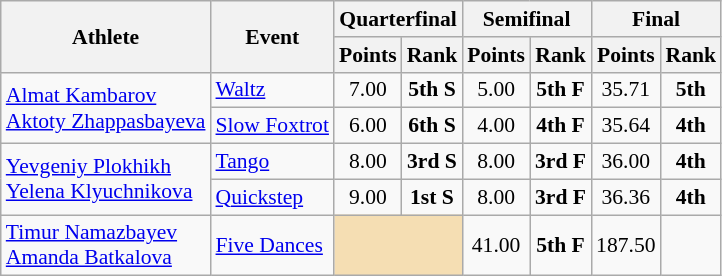<table class=wikitable style="font-size:90%">
<tr>
<th rowspan=2>Athlete</th>
<th rowspan=2>Event</th>
<th colspan=2>Quarterfinal</th>
<th colspan=2>Semifinal</th>
<th colspan=2>Final</th>
</tr>
<tr>
<th>Points</th>
<th>Rank</th>
<th>Points</th>
<th>Rank</th>
<th>Points</th>
<th>Rank</th>
</tr>
<tr>
<td rowspan=2><a href='#'>Almat Kambarov</a><br><a href='#'>Aktoty Zhappasbayeva</a></td>
<td><a href='#'>Waltz</a></td>
<td align=center>7.00</td>
<td align=center><strong>5th S</strong></td>
<td align=center>5.00</td>
<td align=center><strong>5th F</strong></td>
<td align=center>35.71</td>
<td align=center><strong>5th</strong></td>
</tr>
<tr>
<td><a href='#'>Slow Foxtrot</a></td>
<td align=center>6.00</td>
<td align=center><strong>6th S</strong></td>
<td align=center>4.00</td>
<td align=center><strong>4th F</strong></td>
<td align=center>35.64</td>
<td align=center><strong>4th</strong></td>
</tr>
<tr>
<td rowspan=2><a href='#'>Yevgeniy Plokhikh</a><br><a href='#'>Yelena Klyuchnikova</a></td>
<td><a href='#'>Tango</a></td>
<td align=center>8.00</td>
<td align=center><strong>3rd S</strong></td>
<td align=center>8.00</td>
<td align=center><strong>3rd F</strong></td>
<td align=center>36.00</td>
<td align=center><strong>4th</strong></td>
</tr>
<tr>
<td><a href='#'>Quickstep</a></td>
<td align=center>9.00</td>
<td align=center><strong>1st S</strong></td>
<td align=center>8.00</td>
<td align=center><strong>3rd F</strong></td>
<td align=center>36.36</td>
<td align=center><strong>4th</strong></td>
</tr>
<tr>
<td><a href='#'>Timur Namazbayev</a><br><a href='#'>Amanda Batkalova</a></td>
<td><a href='#'>Five Dances</a></td>
<td colspan="2" style="background:wheat;"></td>
<td align=center>41.00</td>
<td align=center><strong>5th F</strong></td>
<td align=center>187.50</td>
<td align=center></td>
</tr>
</table>
